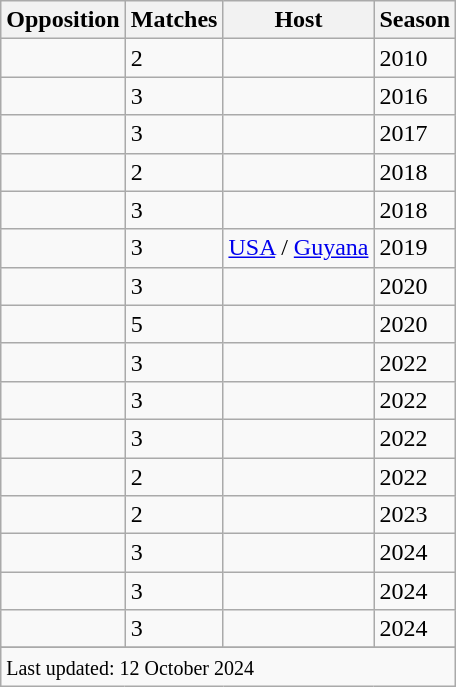<table class="wikitable plainrowheaders sortable">
<tr>
<th scope=col>Opposition</th>
<th scope=col style="text-align:center">Matches</th>
<th scope=col>Host</th>
<th scope=col style="text-align:center">Season</th>
</tr>
<tr>
<td></td>
<td>2</td>
<td></td>
<td>2010</td>
</tr>
<tr>
<td></td>
<td>3</td>
<td></td>
<td>2016</td>
</tr>
<tr>
<td></td>
<td>3</td>
<td></td>
<td>2017</td>
</tr>
<tr>
<td></td>
<td>2</td>
<td></td>
<td>2018</td>
</tr>
<tr>
<td></td>
<td>3</td>
<td></td>
<td>2018</td>
</tr>
<tr>
<td></td>
<td>3</td>
<td> <a href='#'>USA</a> /  <a href='#'>Guyana</a></td>
<td>2019</td>
</tr>
<tr>
<td></td>
<td>3</td>
<td></td>
<td>2020</td>
</tr>
<tr>
<td></td>
<td>5</td>
<td></td>
<td>2020</td>
</tr>
<tr>
<td></td>
<td>3</td>
<td></td>
<td>2022</td>
</tr>
<tr>
<td></td>
<td>3</td>
<td></td>
<td>2022</td>
</tr>
<tr>
<td></td>
<td>3</td>
<td></td>
<td>2022</td>
</tr>
<tr>
<td></td>
<td>2</td>
<td></td>
<td>2022</td>
</tr>
<tr>
<td></td>
<td>2</td>
<td></td>
<td>2023</td>
</tr>
<tr>
<td></td>
<td>3</td>
<td></td>
<td>2024</td>
</tr>
<tr>
<td></td>
<td>3</td>
<td></td>
<td>2024</td>
</tr>
<tr>
<td></td>
<td>3</td>
<td></td>
<td>2024</td>
</tr>
<tr>
</tr>
<tr class=sortbottom>
<td colspan="4"><small>Last updated: 12 October 2024</small></td>
</tr>
</table>
